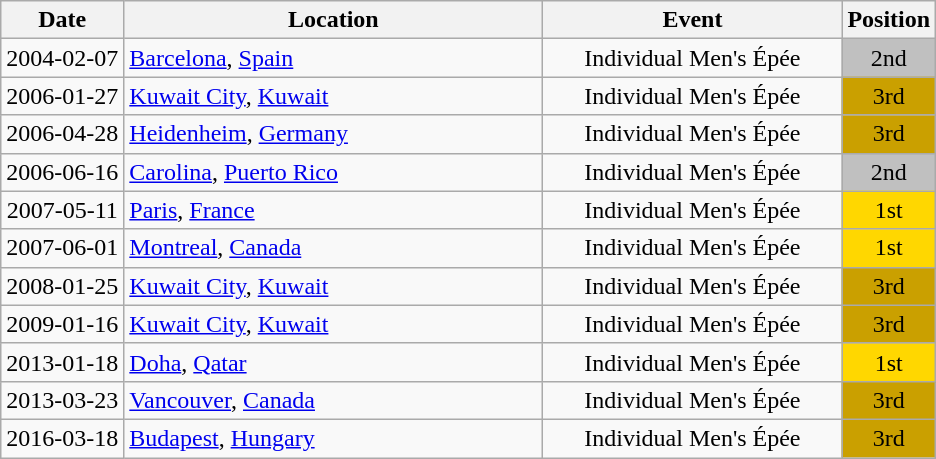<table class="wikitable" style="text-align:center;">
<tr>
<th>Date</th>
<th style="width:17em">Location</th>
<th style="width:12em">Event</th>
<th>Position</th>
</tr>
<tr>
<td>2004-02-07</td>
<td rowspan="1" align="left"> <a href='#'>Barcelona</a>, <a href='#'>Spain</a></td>
<td>Individual Men's Épée</td>
<td bgcolor="silver">2nd</td>
</tr>
<tr>
<td>2006-01-27</td>
<td rowspan="1" align="left"> <a href='#'>Kuwait City</a>, <a href='#'>Kuwait</a></td>
<td>Individual Men's Épée</td>
<td bgcolor="caramel">3rd</td>
</tr>
<tr>
<td>2006-04-28</td>
<td rowspan="1" align="left"> <a href='#'>Heidenheim</a>, <a href='#'>Germany</a></td>
<td>Individual Men's Épée</td>
<td bgcolor="caramel">3rd</td>
</tr>
<tr>
<td>2006-06-16</td>
<td rowspan="1" align="left"> <a href='#'>Carolina</a>, <a href='#'>Puerto Rico</a></td>
<td>Individual Men's Épée</td>
<td bgcolor="silver">2nd</td>
</tr>
<tr>
<td>2007-05-11</td>
<td rowspan="1" align="left"> <a href='#'>Paris</a>, <a href='#'>France</a></td>
<td>Individual Men's Épée</td>
<td bgcolor="gold">1st</td>
</tr>
<tr>
<td>2007-06-01</td>
<td rowspan="1" align="left"> <a href='#'>Montreal</a>, <a href='#'>Canada</a></td>
<td>Individual Men's Épée</td>
<td bgcolor="gold">1st</td>
</tr>
<tr>
<td>2008-01-25</td>
<td rowspan="1" align="left"> <a href='#'>Kuwait City</a>, <a href='#'>Kuwait</a></td>
<td>Individual Men's Épée</td>
<td bgcolor="caramel">3rd</td>
</tr>
<tr>
<td>2009-01-16</td>
<td rowspan="1" align="left"> <a href='#'>Kuwait City</a>, <a href='#'>Kuwait</a></td>
<td>Individual Men's Épée</td>
<td bgcolor="caramel">3rd</td>
</tr>
<tr>
<td>2013-01-18</td>
<td rowspan="1" align="left"> <a href='#'>Doha</a>, <a href='#'>Qatar</a></td>
<td>Individual Men's Épée</td>
<td bgcolor="gold">1st</td>
</tr>
<tr>
<td>2013-03-23</td>
<td rowspan="1" align="left"> <a href='#'>Vancouver</a>, <a href='#'>Canada</a></td>
<td>Individual Men's Épée</td>
<td bgcolor="caramel">3rd</td>
</tr>
<tr>
<td>2016-03-18</td>
<td rowspan="1" align="left"> <a href='#'>Budapest</a>, <a href='#'>Hungary</a></td>
<td>Individual Men's Épée</td>
<td bgcolor="caramel">3rd</td>
</tr>
</table>
